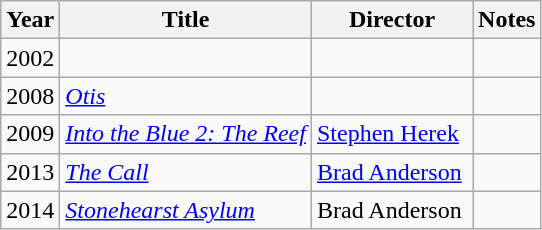<table class="wikitable">
<tr>
<th>Year</th>
<th>Title</th>
<th width=100>Director</th>
<th>Notes</th>
</tr>
<tr>
<td>2002</td>
<td><em></em></td>
<td></td>
<td></td>
</tr>
<tr>
<td>2008</td>
<td><em><a href='#'>Otis</a></em></td>
<td></td>
<td></td>
</tr>
<tr>
<td>2009</td>
<td><em><a href='#'>Into the Blue 2: The Reef</a></em></td>
<td><a href='#'>Stephen Herek</a></td>
<td></td>
</tr>
<tr>
<td>2013</td>
<td><em><a href='#'>The Call</a></em></td>
<td><a href='#'>Brad Anderson</a></td>
<td></td>
</tr>
<tr>
<td>2014</td>
<td><em><a href='#'>Stonehearst Asylum</a></em></td>
<td>Brad Anderson</td>
<td></td>
</tr>
</table>
